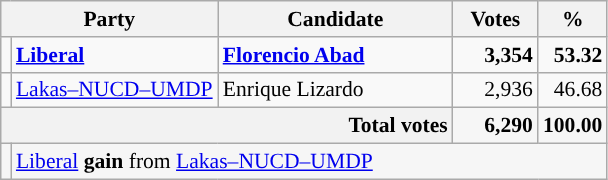<table class="wikitable" style="font-size:90%; text-align:right;">
<tr>
<th colspan="2" style="width:75px;">Party</th>
<th style="width:150px;">Candidate</th>
<th style="width:50px;">Votes</th>
<th style="width:10px;">%</th>
</tr>
<tr>
<td style="background:"></td>
<td style="text-align:left;"><strong><a href='#'>Liberal</a></strong></td>
<td style="text-align:left;"><strong><a href='#'>Florencio Abad</a></strong></td>
<td><strong>3,354</strong></td>
<td><strong>53.32</strong></td>
</tr>
<tr>
<td style="background:"></td>
<td style="text-align:left;"><a href='#'>Lakas–NUCD–UMDP</a></td>
<td style="text-align:left;">Enrique Lizardo</td>
<td>2,936</td>
<td>46.68</td>
</tr>
<tr style="background-color:#F6F6F6">
<th colspan="3" style="text-align:right;">Total votes</th>
<td><strong>6,290</strong></td>
<td><strong>100.00</strong></td>
</tr>
<tr style="background-color:#F6F6F6">
<td style="background:"></td>
<td colspan="4" style="text-align:left;"><a href='#'>Liberal</a> <strong>gain</strong> from <a href='#'>Lakas–NUCD–UMDP</a></td>
</tr>
</table>
